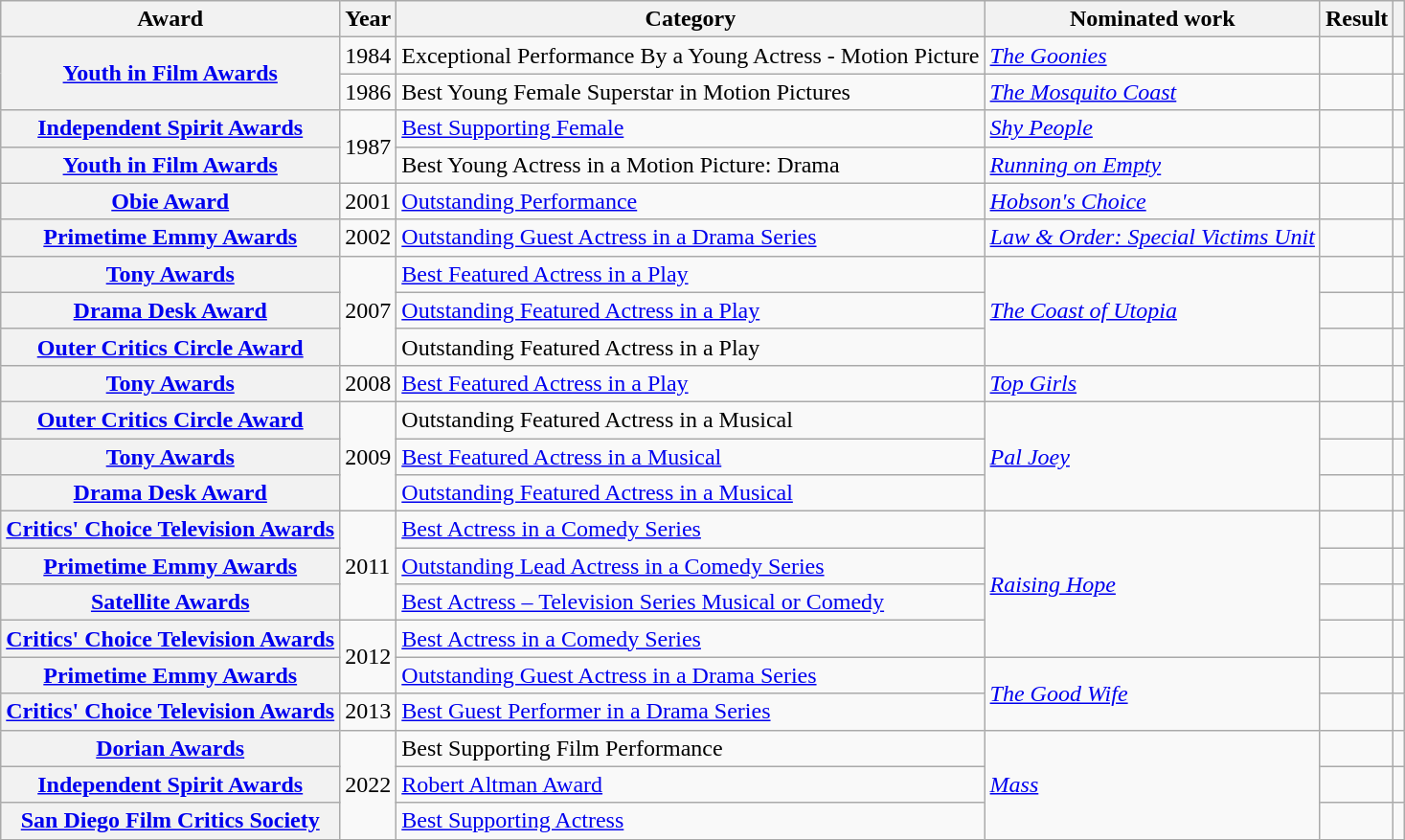<table class="wikitable plainrowheaders sortable">
<tr>
<th scope="col">Award</th>
<th scope="col">Year</th>
<th scope="col">Category</th>
<th scope="col">Nominated work</th>
<th scope="col">Result</th>
<th class="unsortable"></th>
</tr>
<tr>
<th scope="row" rowspan="2"><a href='#'>Youth in Film Awards</a></th>
<td>1984</td>
<td>Exceptional Performance By a Young Actress - Motion Picture</td>
<td scope="row"><em><a href='#'>The Goonies</a></em></td>
<td></td>
<td></td>
</tr>
<tr>
<td>1986</td>
<td>Best Young Female Superstar in Motion Pictures</td>
<td scope="row"><em><a href='#'>The Mosquito Coast</a></em></td>
<td></td>
<td></td>
</tr>
<tr>
<th scope="row"><a href='#'>Independent Spirit Awards</a></th>
<td rowspan="2">1987</td>
<td><a href='#'>Best Supporting Female</a></td>
<td scope="row"><em><a href='#'>Shy People</a></em></td>
<td></td>
<td></td>
</tr>
<tr>
<th scope="row"><a href='#'>Youth in Film Awards</a></th>
<td>Best Young Actress in a Motion Picture: Drama</td>
<td scope="row"><em><a href='#'>Running on Empty</a></em></td>
<td></td>
<td></td>
</tr>
<tr>
<th scope="row"><a href='#'>Obie Award</a></th>
<td>2001</td>
<td><a href='#'>Outstanding Performance</a></td>
<td scope="row"><em><a href='#'>Hobson's Choice</a></em></td>
<td></td>
<td></td>
</tr>
<tr>
<th scope="row"><a href='#'>Primetime Emmy Awards</a></th>
<td>2002</td>
<td><a href='#'>Outstanding Guest Actress in a Drama Series</a></td>
<td scope="row"><em><a href='#'>Law & Order: Special Victims Unit</a></em></td>
<td></td>
<td></td>
</tr>
<tr>
<th scope="row"><a href='#'>Tony Awards</a></th>
<td rowspan="3">2007</td>
<td><a href='#'>Best Featured Actress in a Play</a></td>
<td rowspan="3" scope="row"><em><a href='#'>The Coast of Utopia</a></em></td>
<td></td>
<td></td>
</tr>
<tr>
<th scope="row"><a href='#'>Drama Desk Award</a></th>
<td><a href='#'>Outstanding Featured Actress in a Play</a></td>
<td></td>
<td></td>
</tr>
<tr>
<th scope="row"><a href='#'>Outer Critics Circle Award</a></th>
<td>Outstanding Featured Actress in a Play</td>
<td></td>
<td></td>
</tr>
<tr>
<th scope="row"><a href='#'>Tony Awards</a></th>
<td>2008</td>
<td><a href='#'>Best Featured Actress in a Play</a></td>
<td scope="row"><em><a href='#'>Top Girls</a></em></td>
<td></td>
<td></td>
</tr>
<tr>
<th scope="row"><a href='#'>Outer Critics Circle Award</a></th>
<td rowspan="3">2009</td>
<td>Outstanding Featured Actress in a Musical</td>
<td rowspan="3" scope="row"><em><a href='#'>Pal Joey</a></em></td>
<td></td>
<td></td>
</tr>
<tr>
<th scope="row"><a href='#'>Tony Awards</a></th>
<td><a href='#'>Best Featured Actress in a Musical</a></td>
<td></td>
<td></td>
</tr>
<tr>
<th scope="row"><a href='#'>Drama Desk Award</a></th>
<td><a href='#'>Outstanding Featured Actress in a Musical</a></td>
<td></td>
<td></td>
</tr>
<tr>
<th scope="row"><a href='#'>Critics' Choice Television Awards</a></th>
<td rowspan="3">2011</td>
<td><a href='#'>Best Actress in a Comedy Series</a></td>
<td rowspan="4" scope="row"><em><a href='#'>Raising Hope</a></em></td>
<td></td>
<td></td>
</tr>
<tr>
<th scope="row"><a href='#'>Primetime Emmy Awards</a></th>
<td><a href='#'>Outstanding Lead Actress in a Comedy Series</a></td>
<td></td>
<td></td>
</tr>
<tr>
<th scope="row"><a href='#'>Satellite Awards</a></th>
<td><a href='#'>Best Actress – Television Series Musical or Comedy</a></td>
<td></td>
<td></td>
</tr>
<tr>
<th scope="row"><a href='#'>Critics' Choice Television Awards</a></th>
<td rowspan="2">2012</td>
<td><a href='#'>Best Actress in a Comedy Series</a></td>
<td></td>
<td></td>
</tr>
<tr>
<th scope="row"><a href='#'>Primetime Emmy Awards</a></th>
<td><a href='#'>Outstanding Guest Actress in a Drama Series</a></td>
<td rowspan="2" scope="row"><em><a href='#'>The Good Wife</a></em></td>
<td></td>
<td></td>
</tr>
<tr>
<th scope="row"><a href='#'>Critics' Choice Television Awards</a></th>
<td>2013</td>
<td><a href='#'>Best Guest Performer in a Drama Series</a></td>
<td></td>
<td></td>
</tr>
<tr>
<th scope="row"><a href='#'>Dorian Awards</a></th>
<td rowspan="3">2022</td>
<td>Best Supporting Film Performance</td>
<td rowspan="3"><a href='#'><em>Mass</em></a></td>
<td></td>
<td></td>
</tr>
<tr>
<th scope="row"><a href='#'>Independent Spirit Awards</a></th>
<td><a href='#'>Robert Altman Award</a></td>
<td></td>
<td></td>
</tr>
<tr>
<th scope="row"><a href='#'>San Diego Film Critics Society</a></th>
<td><a href='#'>Best Supporting Actress</a></td>
<td></td>
<td></td>
</tr>
</table>
